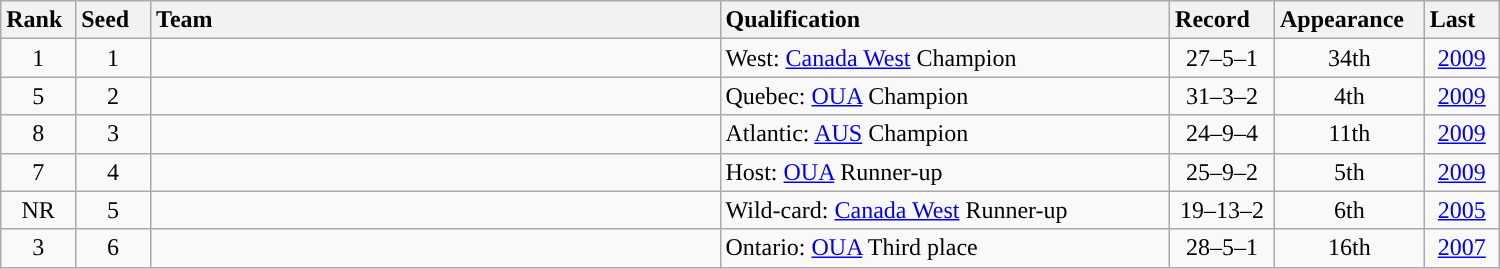<table class="wikitable sortable" style="text-align: center;" width=1000>
<tr style="background:#efefef; text-align:center">
<th style="text-align:left" width=5%>Rank</th>
<th style="text-align:left" width=5%>Seed</th>
<th style="text-align:left" width=38%>Team</th>
<th style="text-align:left" width=30%>Qualification</th>
<th style="text-align:left" width=7%>Record</th>
<th style="text-align:left" width=10%>Appearance</th>
<th style="text-align:left" width=6%>Last</th>
</tr>
<tr style="text-align:center">
<td style="text-align:center">1</td>
<td style="text-align:center">1</td>
<td style="text-align:left; "><a href='#'></a></td>
<td style="text-align:left">West: <a href='#'>Canada West</a> Champion</td>
<td style="text-align:center">27–5–1</td>
<td style=center>34th</td>
<td style="text-align:center"><a href='#'>2009</a></td>
</tr>
<tr style="text-align:center">
<td style="text-align:center">5</td>
<td style="text-align:center">2</td>
<td style="text-align:left; "><a href='#'></a></td>
<td style="text-align:left">Quebec: <a href='#'>OUA</a> Champion</td>
<td style="text-align:center">31–3–2</td>
<td style=center>4th</td>
<td style="text-align:center"><a href='#'>2009</a></td>
</tr>
<tr style="text-align:center">
<td style="text-align:center">8</td>
<td style="text-align:center">3</td>
<td style="text-align:left; "><a href='#'></a></td>
<td style="text-align:left">Atlantic: <a href='#'>AUS</a> Champion</td>
<td style="text-align:center">24–9–4</td>
<td style=center>11th</td>
<td style="text-align:center"><a href='#'>2009</a></td>
</tr>
<tr style="text-align:center">
<td style="text-align:center">7</td>
<td style="text-align:center">4</td>
<td style="text-align:left; "><a href='#'></a></td>
<td style="text-align:left">Host: <a href='#'>OUA</a> Runner-up</td>
<td style="text-align:center">25–9–2</td>
<td style=center>5th</td>
<td style="text-align:center"><a href='#'>2009</a></td>
</tr>
<tr style="text-align:center">
<td style="text-align:center">NR</td>
<td style="text-align:center">5</td>
<td style="text-align:left; "><a href='#'></a></td>
<td style="text-align:left">Wild-card: <a href='#'>Canada West</a> Runner-up</td>
<td style="text-align:center">19–13–2</td>
<td style=center>6th</td>
<td style="text-align:center"><a href='#'>2005</a></td>
</tr>
<tr style="text-align:center">
<td style="text-align:center">3</td>
<td style="text-align:center">6</td>
<td style="text-align:left; "><a href='#'></a></td>
<td style="text-align:left">Ontario: <a href='#'>OUA</a> Third place</td>
<td style="text-align:center">28–5–1</td>
<td style=center>16th</td>
<td style="text-align:center"><a href='#'>2007</a></td>
</tr>
</table>
